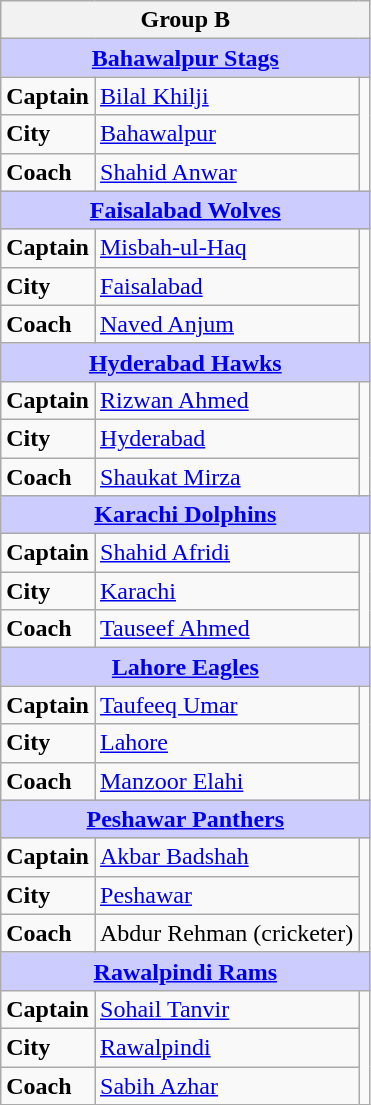<table class="wikitable" style="text-align:left">
<tr>
<th colspan="3">Group B</th>
</tr>
<tr style="background:#ccf;">
<td colspan="3" style="text-align: center; "><strong><a href='#'>Bahawalpur Stags</a></strong></td>
</tr>
<tr>
<td><strong>Captain</strong></td>
<td><a href='#'>Bilal Khilji</a></td>
<td rowspan="3"></td>
</tr>
<tr>
<td><strong>City</strong></td>
<td><a href='#'>Bahawalpur</a></td>
</tr>
<tr>
<td><strong>Coach</strong></td>
<td><a href='#'>Shahid Anwar</a></td>
</tr>
<tr style="background:#ccf;">
<td colspan="3" style="text-align: center; "><strong><a href='#'>Faisalabad Wolves</a></strong></td>
</tr>
<tr>
<td><strong>Captain</strong></td>
<td><a href='#'>Misbah-ul-Haq</a></td>
<td rowspan="3"></td>
</tr>
<tr>
<td><strong>City</strong></td>
<td><a href='#'>Faisalabad</a></td>
</tr>
<tr>
<td><strong>Coach</strong></td>
<td><a href='#'>Naved Anjum</a></td>
</tr>
<tr style="background:#ccf;">
<td colspan="3" style="text-align: center; "><strong><a href='#'>Hyderabad Hawks</a></strong></td>
</tr>
<tr>
<td><strong>Captain</strong></td>
<td><a href='#'>Rizwan Ahmed</a></td>
<td rowspan="3"></td>
</tr>
<tr>
<td><strong>City</strong></td>
<td><a href='#'>Hyderabad</a></td>
</tr>
<tr>
<td><strong>Coach</strong></td>
<td><a href='#'>Shaukat Mirza</a></td>
</tr>
<tr style="background:#ccf;">
<td colspan="3" style="text-align: center; "><strong><a href='#'>Karachi Dolphins</a></strong></td>
</tr>
<tr>
<td><strong>Captain</strong></td>
<td><a href='#'>Shahid Afridi</a></td>
<td rowspan="3"></td>
</tr>
<tr>
<td><strong>City</strong></td>
<td><a href='#'>Karachi</a></td>
</tr>
<tr>
<td><strong>Coach</strong></td>
<td><a href='#'>Tauseef Ahmed</a></td>
</tr>
<tr style="background:#ccf;">
<td colspan="3" style="text-align: center; "><strong><a href='#'>Lahore Eagles</a></strong></td>
</tr>
<tr>
<td><strong>Captain</strong></td>
<td><a href='#'>Taufeeq Umar</a></td>
<td rowspan="3"></td>
</tr>
<tr>
<td><strong>City</strong></td>
<td><a href='#'>Lahore</a></td>
</tr>
<tr>
<td><strong>Coach</strong></td>
<td><a href='#'>Manzoor Elahi</a></td>
</tr>
<tr style="background:#ccf;">
<td colspan="3" style="text-align: center; "><strong><a href='#'>Peshawar Panthers</a></strong></td>
</tr>
<tr>
<td><strong>Captain</strong></td>
<td><a href='#'>Akbar Badshah</a></td>
<td rowspan="3"></td>
</tr>
<tr>
<td><strong>City</strong></td>
<td><a href='#'>Peshawar</a></td>
</tr>
<tr>
<td><strong>Coach</strong></td>
<td>Abdur Rehman (cricketer)</td>
</tr>
<tr style="background:#ccf;">
<td colspan="3" style="text-align: center; "><strong><a href='#'>Rawalpindi Rams</a></strong></td>
</tr>
<tr>
<td><strong>Captain</strong></td>
<td><a href='#'>Sohail Tanvir</a></td>
<td rowspan="3"></td>
</tr>
<tr>
<td><strong>City</strong></td>
<td><a href='#'>Rawalpindi</a></td>
</tr>
<tr>
<td><strong>Coach</strong></td>
<td><a href='#'>Sabih Azhar</a></td>
</tr>
</table>
